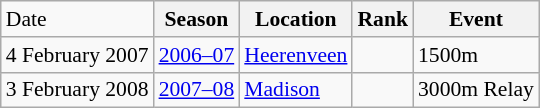<table class="wikitable sortable" style="font-size:90%" style="text-align:center">
<tr>
<td>Date</td>
<th>Season</th>
<th>Location</th>
<th>Rank</th>
<th>Event</th>
</tr>
<tr>
<td>4 February 2007</td>
<td><a href='#'>2006–07</a></td>
<td><a href='#'>Heerenveen</a></td>
<td></td>
<td>1500m</td>
</tr>
<tr>
<td>3 February 2008</td>
<td><a href='#'>2007–08</a></td>
<td><a href='#'>Madison</a></td>
<td></td>
<td>3000m Relay</td>
</tr>
</table>
